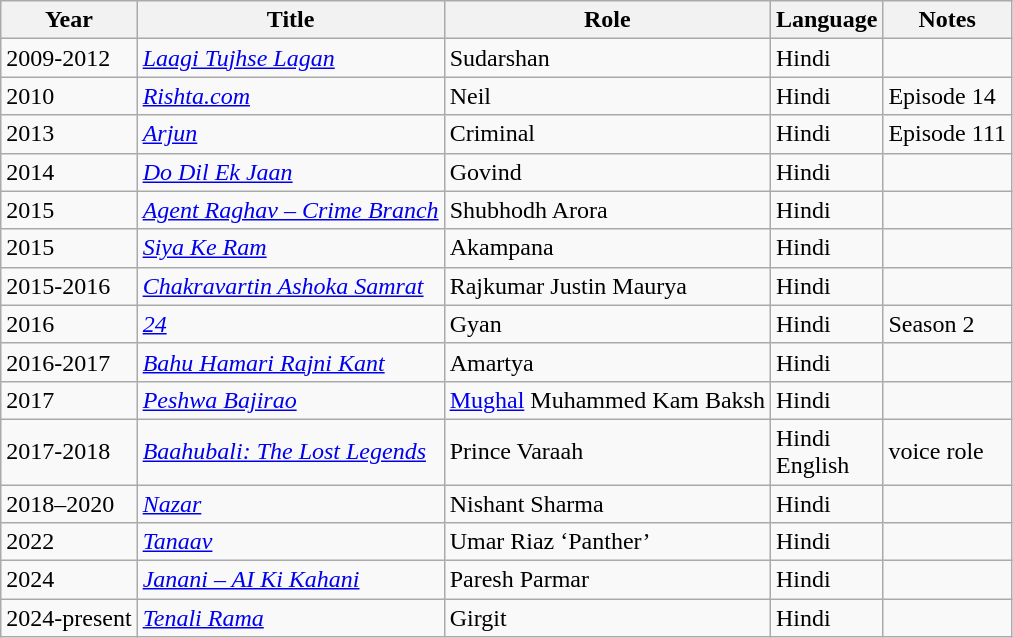<table class="wikitable sortable">
<tr>
<th scope="col">Year</th>
<th scope="col">Title</th>
<th scope="col">Role</th>
<th scope="col">Language</th>
<th scope="col">Notes</th>
</tr>
<tr>
<td>2009-2012</td>
<td><em><a href='#'>Laagi Tujhse Lagan</a></em></td>
<td>Sudarshan</td>
<td>Hindi</td>
<td></td>
</tr>
<tr>
<td>2010</td>
<td><em><a href='#'>Rishta.com</a></em></td>
<td>Neil</td>
<td>Hindi</td>
<td>Episode 14</td>
</tr>
<tr>
<td>2013</td>
<td><a href='#'><em>Arjun</em></a></td>
<td>Criminal</td>
<td>Hindi</td>
<td>Episode 111</td>
</tr>
<tr>
<td>2014</td>
<td><em><a href='#'>Do Dil Ek Jaan</a></em></td>
<td>Govind</td>
<td>Hindi</td>
<td></td>
</tr>
<tr>
<td>2015</td>
<td><em><a href='#'>Agent Raghav – Crime Branch</a></em></td>
<td>Shubhodh Arora</td>
<td>Hindi</td>
<td></td>
</tr>
<tr>
<td>2015</td>
<td><em><a href='#'>Siya Ke Ram</a></em></td>
<td>Akampana</td>
<td>Hindi</td>
<td></td>
</tr>
<tr>
<td>2015-2016</td>
<td><em><a href='#'>Chakravartin Ashoka Samrat</a></em></td>
<td>Rajkumar Justin Maurya</td>
<td>Hindi</td>
<td></td>
</tr>
<tr>
<td>2016</td>
<td><em><a href='#'>24</a></em></td>
<td>Gyan</td>
<td>Hindi</td>
<td>Season 2</td>
</tr>
<tr>
<td>2016-2017</td>
<td><em><a href='#'>Bahu Hamari Rajni Kant</a></em></td>
<td>Amartya</td>
<td>Hindi</td>
<td></td>
</tr>
<tr>
<td>2017</td>
<td><em><a href='#'>Peshwa Bajirao</a></em></td>
<td><a href='#'>Mughal</a> Muhammed Kam Baksh</td>
<td>Hindi</td>
<td></td>
</tr>
<tr>
<td>2017-2018</td>
<td><em><a href='#'>Baahubali: The Lost Legends</a></em></td>
<td>Prince Varaah</td>
<td>Hindi<br>English</td>
<td>voice role</td>
</tr>
<tr>
<td>2018–2020</td>
<td><em><a href='#'>Nazar</a></em></td>
<td>Nishant Sharma</td>
<td>Hindi</td>
<td></td>
</tr>
<tr>
<td>2022</td>
<td><em><a href='#'>Tanaav</a></em></td>
<td>Umar Riaz ‘Panther’</td>
<td>Hindi</td>
<td></td>
</tr>
<tr>
<td>2024</td>
<td><em><a href='#'>Janani – AI Ki Kahani</a></em></td>
<td>Paresh Parmar</td>
<td>Hindi</td>
<td></td>
</tr>
<tr>
<td>2024-present</td>
<td><em><a href='#'>Tenali Rama</a></em></td>
<td>Girgit</td>
<td>Hindi</td>
<td></td>
</tr>
</table>
